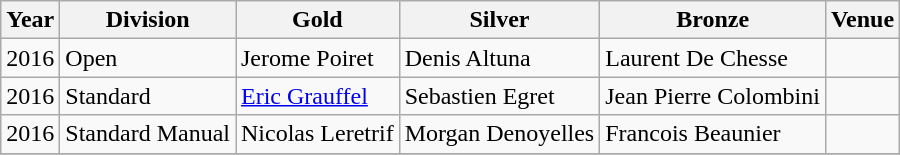<table class="wikitable sortable" style="text-align: left;">
<tr>
<th>Year</th>
<th>Division</th>
<th> Gold</th>
<th> Silver</th>
<th> Bronze</th>
<th>Venue</th>
</tr>
<tr>
<td>2016</td>
<td>Open</td>
<td>Jerome Poiret</td>
<td>Denis Altuna</td>
<td>Laurent De Chesse</td>
<td></td>
</tr>
<tr>
<td>2016</td>
<td>Standard</td>
<td><a href='#'>Eric Grauffel</a></td>
<td>Sebastien Egret</td>
<td>Jean Pierre Colombini</td>
<td></td>
</tr>
<tr>
<td>2016</td>
<td>Standard Manual</td>
<td>Nicolas Leretrif</td>
<td>Morgan Denoyelles</td>
<td>Francois Beaunier</td>
<td></td>
</tr>
<tr>
</tr>
</table>
